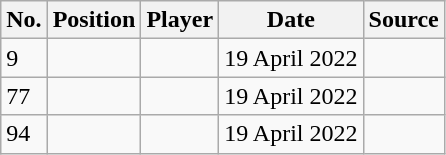<table class="wikitable plainrowheaders sortable" style="text-align:center; text-align:left">
<tr>
<th scope="col">No.</th>
<th scope="col">Position</th>
<th scope="col">Player</th>
<th><strong>Date</strong></th>
<th><strong>Source</strong></th>
</tr>
<tr>
<td>9</td>
<td></td>
<td></td>
<td>19 April 2022</td>
<td></td>
</tr>
<tr>
<td>77</td>
<td></td>
<td></td>
<td>19 April 2022</td>
<td></td>
</tr>
<tr>
<td>94</td>
<td></td>
<td></td>
<td>19 April 2022</td>
<td></td>
</tr>
</table>
